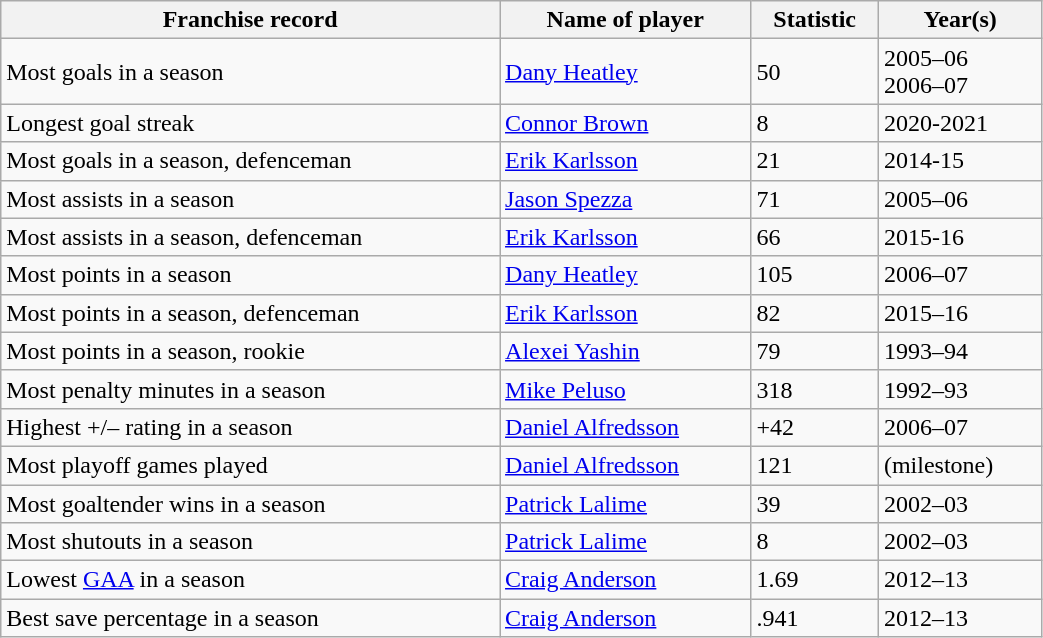<table class="wikitable" width=55%>
<tr>
<th>Franchise record</th>
<th>Name of player</th>
<th>Statistic</th>
<th>Year(s)</th>
</tr>
<tr>
<td>Most goals in a season</td>
<td><a href='#'>Dany Heatley</a></td>
<td>50</td>
<td>2005–06<br>2006–07</td>
</tr>
<tr>
<td>Longest goal streak</td>
<td><a href='#'>Connor Brown</a></td>
<td>8</td>
<td>2020-2021</td>
</tr>
<tr>
<td>Most goals in a season, defenceman</td>
<td><a href='#'>Erik Karlsson</a></td>
<td>21</td>
<td>2014-15</td>
</tr>
<tr>
<td>Most assists in a season</td>
<td><a href='#'>Jason Spezza</a></td>
<td>71</td>
<td>2005–06</td>
</tr>
<tr>
<td>Most assists in a season, defenceman</td>
<td><a href='#'>Erik Karlsson</a></td>
<td>66</td>
<td>2015-16</td>
</tr>
<tr>
<td>Most points in a season</td>
<td><a href='#'>Dany Heatley</a></td>
<td>105</td>
<td>2006–07</td>
</tr>
<tr>
<td>Most points in a season, defenceman</td>
<td><a href='#'>Erik Karlsson</a></td>
<td>82</td>
<td>2015–16</td>
</tr>
<tr>
<td>Most points in a season, rookie</td>
<td><a href='#'>Alexei Yashin</a></td>
<td>79</td>
<td>1993–94</td>
</tr>
<tr>
<td>Most penalty minutes in a season</td>
<td><a href='#'>Mike Peluso</a></td>
<td>318</td>
<td>1992–93</td>
</tr>
<tr>
<td>Highest +/– rating in a season</td>
<td><a href='#'>Daniel Alfredsson</a></td>
<td>+42</td>
<td>2006–07</td>
</tr>
<tr>
<td>Most playoff games played</td>
<td><a href='#'>Daniel Alfredsson</a></td>
<td>121</td>
<td>(milestone)</td>
</tr>
<tr>
<td>Most goaltender wins in a season</td>
<td><a href='#'>Patrick Lalime</a></td>
<td>39</td>
<td>2002–03</td>
</tr>
<tr>
<td>Most shutouts in a season</td>
<td><a href='#'>Patrick Lalime</a></td>
<td>8</td>
<td>2002–03</td>
</tr>
<tr>
<td>Lowest <a href='#'>GAA</a> in a season</td>
<td><a href='#'>Craig Anderson</a></td>
<td>1.69</td>
<td>2012–13</td>
</tr>
<tr>
<td>Best save percentage in a season</td>
<td><a href='#'>Craig Anderson</a></td>
<td>.941</td>
<td>2012–13</td>
</tr>
</table>
